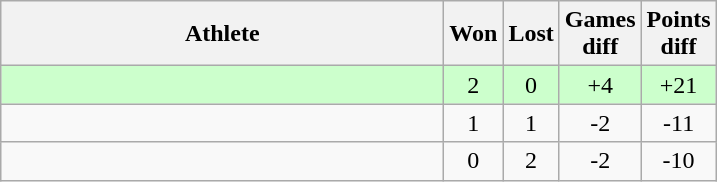<table class="wikitable">
<tr>
<th style="width:18em">Athlete</th>
<th>Won</th>
<th>Lost</th>
<th>Games<br>diff</th>
<th>Points<br>diff</th>
</tr>
<tr bgcolor="#ccffcc">
<td></td>
<td align="center">2</td>
<td align="center">0</td>
<td align="center">+4</td>
<td align="center">+21</td>
</tr>
<tr>
<td></td>
<td align="center">1</td>
<td align="center">1</td>
<td align="center">-2</td>
<td align="center">-11</td>
</tr>
<tr>
<td></td>
<td align="center">0</td>
<td align="center">2</td>
<td align="center">-2</td>
<td align="center">-10</td>
</tr>
</table>
